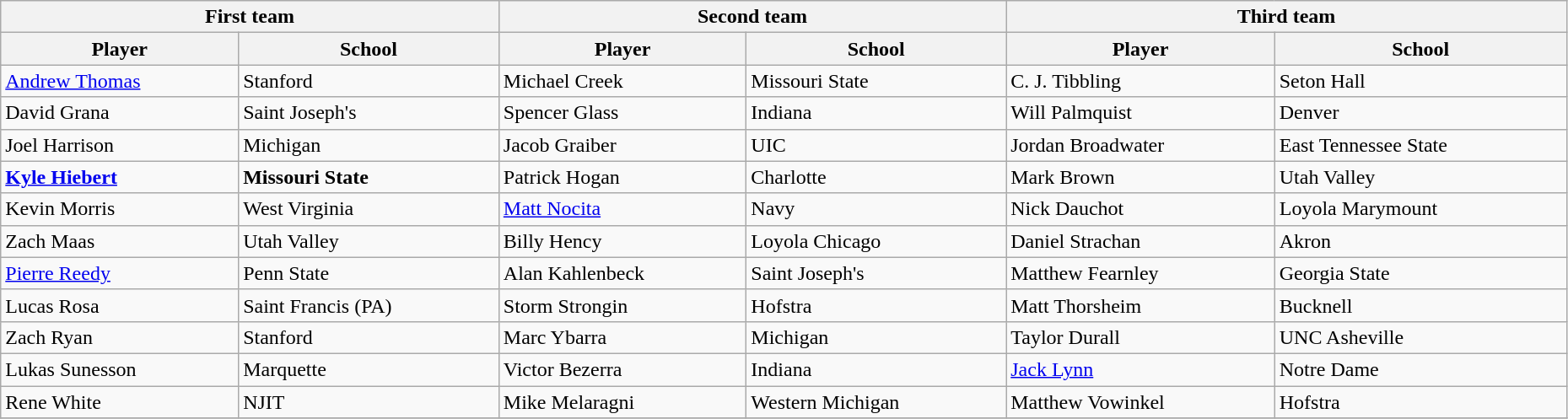<table class="wikitable" style="width:98%;">
<tr>
<th colspan="2">First team</th>
<th colspan="2">Second team</th>
<th colspan="2">Third team</th>
</tr>
<tr>
<th>Player</th>
<th>School</th>
<th>Player</th>
<th>School</th>
<th>Player</th>
<th>School</th>
</tr>
<tr>
<td><a href='#'>Andrew Thomas</a></td>
<td>Stanford</td>
<td>Michael Creek</td>
<td>Missouri State</td>
<td>C. J. Tibbling</td>
<td>Seton Hall</td>
</tr>
<tr>
<td>David Grana</td>
<td>Saint Joseph's</td>
<td>Spencer Glass</td>
<td>Indiana</td>
<td>Will Palmquist</td>
<td>Denver</td>
</tr>
<tr>
<td>Joel Harrison</td>
<td>Michigan</td>
<td>Jacob Graiber</td>
<td>UIC</td>
<td>Jordan Broadwater</td>
<td>East Tennessee State</td>
</tr>
<tr>
<td><strong><a href='#'>Kyle Hiebert</a></strong></td>
<td><strong>Missouri State</strong></td>
<td>Patrick Hogan</td>
<td>Charlotte</td>
<td>Mark Brown</td>
<td>Utah Valley</td>
</tr>
<tr>
<td>Kevin Morris</td>
<td>West Virginia</td>
<td><a href='#'>Matt Nocita</a></td>
<td>Navy</td>
<td>Nick Dauchot</td>
<td>Loyola Marymount</td>
</tr>
<tr>
<td>Zach Maas</td>
<td>Utah Valley</td>
<td>Billy Hency</td>
<td>Loyola Chicago</td>
<td>Daniel Strachan</td>
<td>Akron</td>
</tr>
<tr>
<td><a href='#'>Pierre Reedy</a></td>
<td>Penn State</td>
<td>Alan Kahlenbeck</td>
<td>Saint Joseph's</td>
<td>Matthew Fearnley</td>
<td>Georgia State</td>
</tr>
<tr>
<td>Lucas Rosa</td>
<td>Saint Francis (PA)</td>
<td>Storm Strongin</td>
<td>Hofstra</td>
<td>Matt Thorsheim</td>
<td>Bucknell</td>
</tr>
<tr>
<td>Zach Ryan</td>
<td>Stanford</td>
<td>Marc Ybarra</td>
<td>Michigan</td>
<td>Taylor Durall</td>
<td>UNC Asheville</td>
</tr>
<tr>
<td>Lukas Sunesson</td>
<td>Marquette</td>
<td>Victor Bezerra</td>
<td>Indiana</td>
<td><a href='#'>Jack Lynn</a></td>
<td>Notre Dame</td>
</tr>
<tr>
<td>Rene White</td>
<td>NJIT</td>
<td>Mike Melaragni</td>
<td>Western Michigan</td>
<td>Matthew Vowinkel</td>
<td>Hofstra</td>
</tr>
<tr>
</tr>
</table>
